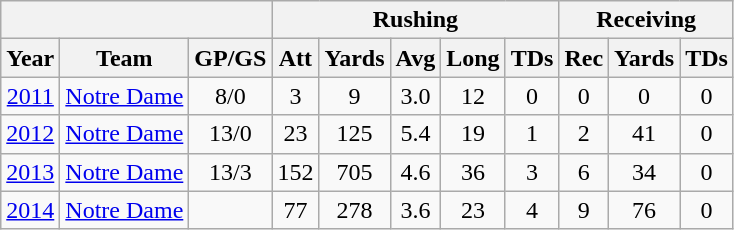<table class="wikitable" style="text-align:center;">
<tr>
<th colspan=3></th>
<th colspan=5>Rushing</th>
<th colspan=4>Receiving</th>
</tr>
<tr>
<th>Year</th>
<th>Team</th>
<th>GP/GS</th>
<th>Att</th>
<th>Yards</th>
<th>Avg</th>
<th>Long</th>
<th>TDs</th>
<th>Rec</th>
<th>Yards</th>
<th>TDs</th>
</tr>
<tr>
<td><a href='#'>2011</a></td>
<td><a href='#'>Notre Dame</a></td>
<td>8/0</td>
<td>3</td>
<td>9</td>
<td>3.0</td>
<td>12</td>
<td>0</td>
<td>0</td>
<td>0</td>
<td>0</td>
</tr>
<tr>
<td><a href='#'>2012</a></td>
<td><a href='#'>Notre Dame</a></td>
<td>13/0</td>
<td>23</td>
<td>125</td>
<td>5.4</td>
<td>19</td>
<td>1</td>
<td>2</td>
<td>41</td>
<td>0</td>
</tr>
<tr>
<td><a href='#'>2013</a></td>
<td><a href='#'>Notre Dame</a></td>
<td>13/3</td>
<td>152</td>
<td>705</td>
<td>4.6</td>
<td>36</td>
<td>3</td>
<td>6</td>
<td>34</td>
<td>0</td>
</tr>
<tr>
<td><a href='#'>2014</a></td>
<td><a href='#'>Notre Dame</a></td>
<td></td>
<td>77</td>
<td>278</td>
<td>3.6</td>
<td>23</td>
<td>4</td>
<td>9</td>
<td>76</td>
<td>0</td>
</tr>
</table>
